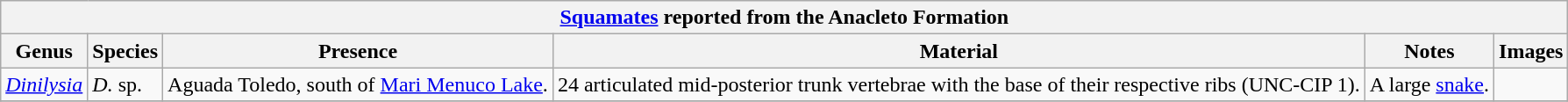<table class="wikitable" align="center">
<tr>
<th colspan="6" align="center"><strong><a href='#'>Squamates</a> reported from the Anacleto Formation</strong></th>
</tr>
<tr>
<th>Genus</th>
<th>Species</th>
<th>Presence</th>
<th><strong>Material</strong></th>
<th>Notes</th>
<th>Images</th>
</tr>
<tr>
<td><em><a href='#'>Dinilysia</a></em></td>
<td><em>D.</em> sp.</td>
<td>Aguada Toledo, south of <a href='#'>Mari Menuco Lake</a>.</td>
<td>24 articulated mid-posterior trunk vertebrae with the base of their respective ribs (UNC-CIP 1).</td>
<td>A large <a href='#'>snake</a>.</td>
<td></td>
</tr>
<tr>
</tr>
</table>
